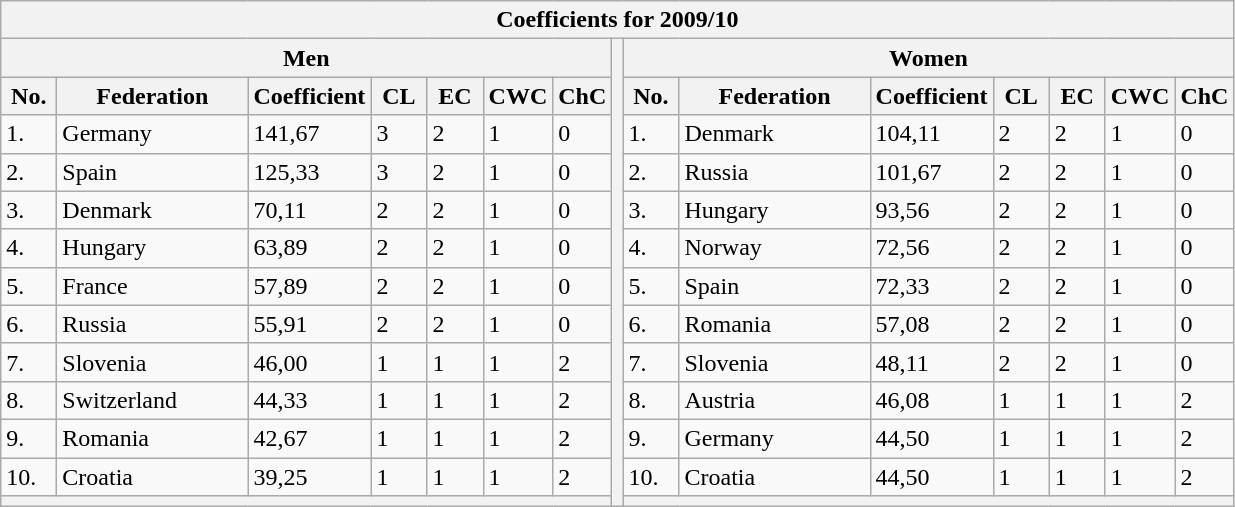<table class="wikitable">
<tr>
<th colspan="15">Coefficients for 2009/10</th>
</tr>
<tr>
<th colspan="7">Men</th>
<th rowspan=13 style="text-align: center;"></th>
<th colspan="7">Women</th>
</tr>
<tr>
<th width="30">No.</th>
<th width="120">Federation</th>
<th width="30">Coefficient</th>
<th width="30">CL</th>
<th width="30">EC</th>
<th width="30">CWC</th>
<th width="30">ChC</th>
<th width="30">No.</th>
<th width="120">Federation</th>
<th width="30">Coefficient</th>
<th width="30">CL</th>
<th width="30">EC</th>
<th width="30">CWC</th>
<th width="30">ChC</th>
</tr>
<tr>
<td>1.</td>
<td>Germany</td>
<td>141,67</td>
<td>3</td>
<td>2</td>
<td>1</td>
<td>0</td>
<td>1.</td>
<td>Denmark</td>
<td>104,11</td>
<td>2</td>
<td>2</td>
<td>1</td>
<td>0</td>
</tr>
<tr>
<td>2.</td>
<td>Spain</td>
<td>125,33</td>
<td>3</td>
<td>2</td>
<td>1</td>
<td>0</td>
<td>2.</td>
<td>Russia</td>
<td>101,67</td>
<td>2</td>
<td>2</td>
<td>1</td>
<td>0</td>
</tr>
<tr>
<td>3.</td>
<td>Denmark</td>
<td>70,11</td>
<td>2</td>
<td>2</td>
<td>1</td>
<td>0</td>
<td>3.</td>
<td>Hungary</td>
<td>93,56</td>
<td>2</td>
<td>2</td>
<td>1</td>
<td>0</td>
</tr>
<tr>
<td>4.</td>
<td>Hungary</td>
<td>63,89</td>
<td>2</td>
<td>2</td>
<td>1</td>
<td>0</td>
<td>4.</td>
<td>Norway</td>
<td>72,56</td>
<td>2</td>
<td>2</td>
<td>1</td>
<td>0</td>
</tr>
<tr>
<td>5.</td>
<td>France</td>
<td>57,89</td>
<td>2</td>
<td>2</td>
<td>1</td>
<td>0</td>
<td>5.</td>
<td>Spain</td>
<td>72,33</td>
<td>2</td>
<td>2</td>
<td>1</td>
<td>0</td>
</tr>
<tr>
<td>6.</td>
<td>Russia</td>
<td>55,91</td>
<td>2</td>
<td>2</td>
<td>1</td>
<td>0</td>
<td>6.</td>
<td>Romania</td>
<td>57,08</td>
<td>2</td>
<td>2</td>
<td>1</td>
<td>0</td>
</tr>
<tr>
<td>7.</td>
<td>Slovenia</td>
<td>46,00</td>
<td>1</td>
<td>1</td>
<td>1</td>
<td>2</td>
<td>7.</td>
<td>Slovenia</td>
<td>48,11</td>
<td>2</td>
<td>2</td>
<td>1</td>
<td>0</td>
</tr>
<tr>
<td>8.</td>
<td>Switzerland</td>
<td>44,33</td>
<td>1</td>
<td>1</td>
<td>1</td>
<td>2</td>
<td>8.</td>
<td>Austria</td>
<td>46,08</td>
<td>1</td>
<td>1</td>
<td>1</td>
<td>2</td>
</tr>
<tr>
<td>9.</td>
<td>Romania</td>
<td>42,67</td>
<td>1</td>
<td>1</td>
<td>1</td>
<td>2</td>
<td>9.</td>
<td>Germany</td>
<td>44,50</td>
<td>1</td>
<td>1</td>
<td>1</td>
<td>2</td>
</tr>
<tr>
<td>10.</td>
<td>Croatia</td>
<td>39,25</td>
<td>1</td>
<td>1</td>
<td>1</td>
<td>2</td>
<td>10.</td>
<td>Croatia</td>
<td>44,50</td>
<td>1</td>
<td>1</td>
<td>1</td>
<td>2</td>
</tr>
<tr>
<th colspan="7"></th>
<th colspan="7"></th>
</tr>
</table>
